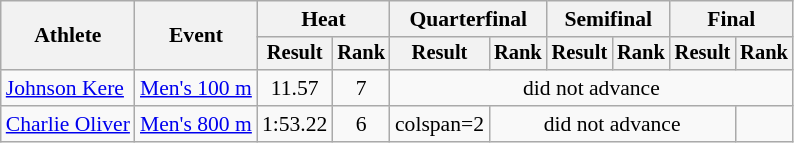<table class="wikitable" style="font-size:90%">
<tr>
<th rowspan="2">Athlete</th>
<th rowspan="2">Event</th>
<th colspan="2">Heat</th>
<th colspan="2">Quarterfinal</th>
<th colspan="2">Semifinal</th>
<th colspan="2">Final</th>
</tr>
<tr style="font-size:95%">
<th>Result</th>
<th>Rank</th>
<th>Result</th>
<th>Rank</th>
<th>Result</th>
<th>Rank</th>
<th>Result</th>
<th>Rank</th>
</tr>
<tr align=center>
<td align=left><a href='#'>Johnson Kere</a></td>
<td align=left><a href='#'>Men's 100 m</a></td>
<td>11.57</td>
<td>7</td>
<td colspan=6>did not advance</td>
</tr>
<tr align=center>
<td align=left><a href='#'>Charlie Oliver</a></td>
<td align=left><a href='#'>Men's 800 m</a></td>
<td>1:53.22</td>
<td>6</td>
<td>colspan=2 </td>
<td colspan=4>did not advance</td>
</tr>
</table>
